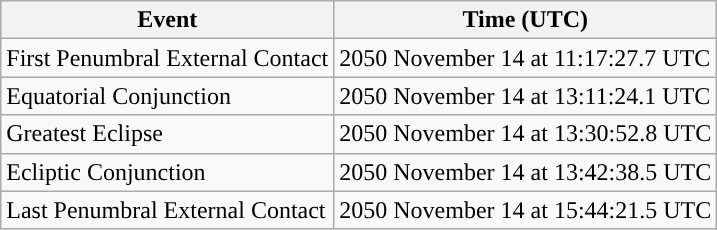<table class="wikitable">
<tr>
<th>Event</th>
<th>Time (UTC)</th>
</tr>
<tr>
<td>First Penumbral External Contact</td>
<td>2050 November 14 at 11:17:27.7 UTC</td>
</tr>
<tr>
<td>Equatorial Conjunction</td>
<td>2050 November 14 at 13:11:24.1 UTC</td>
</tr>
<tr>
<td>Greatest Eclipse</td>
<td>2050 November 14 at 13:30:52.8 UTC</td>
</tr>
<tr>
<td>Ecliptic Conjunction</td>
<td>2050 November 14 at 13:42:38.5 UTC</td>
</tr>
<tr>
<td>Last Penumbral External Contact</td>
<td>2050 November 14 at 15:44:21.5 UTC</td>
</tr>
</table>
